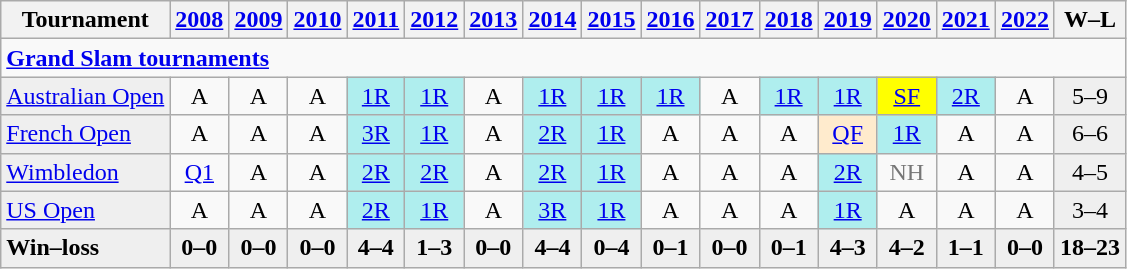<table class=wikitable style=text-align:center>
<tr>
<th>Tournament</th>
<th><a href='#'>2008</a></th>
<th><a href='#'>2009</a></th>
<th><a href='#'>2010</a></th>
<th><a href='#'>2011</a></th>
<th><a href='#'>2012</a></th>
<th><a href='#'>2013</a></th>
<th><a href='#'>2014</a></th>
<th><a href='#'>2015</a></th>
<th><a href='#'>2016</a></th>
<th><a href='#'>2017</a></th>
<th><a href='#'>2018</a></th>
<th><a href='#'>2019</a></th>
<th><a href='#'>2020</a></th>
<th><a href='#'>2021</a></th>
<th><a href='#'>2022</a></th>
<th>W–L</th>
</tr>
<tr>
<td colspan="17" align="left"><strong><a href='#'>Grand Slam tournaments</a></strong></td>
</tr>
<tr>
<td bgcolor=efefef align=left><a href='#'>Australian Open</a></td>
<td>A</td>
<td>A</td>
<td>A</td>
<td bgcolor=afeeee><a href='#'>1R</a></td>
<td bgcolor=afeeee><a href='#'>1R</a></td>
<td>A</td>
<td bgcolor=afeeee><a href='#'>1R</a></td>
<td bgcolor=afeeee><a href='#'>1R</a></td>
<td bgcolor=afeeee><a href='#'>1R</a></td>
<td>A</td>
<td bgcolor=afeeee><a href='#'>1R</a></td>
<td bgcolor=afeeee><a href='#'>1R</a></td>
<td bgcolor=yellow><a href='#'>SF</a></td>
<td bgcolor=afeeee><a href='#'>2R</a></td>
<td>A</td>
<td bgcolor=efefef>5–9</td>
</tr>
<tr>
<td bgcolor=efefef align=left><a href='#'>French Open</a></td>
<td>A</td>
<td>A</td>
<td>A</td>
<td bgcolor=afeeee><a href='#'>3R</a></td>
<td bgcolor=afeeee><a href='#'>1R</a></td>
<td>A</td>
<td bgcolor=afeeee><a href='#'>2R</a></td>
<td bgcolor=afeeee><a href='#'>1R</a></td>
<td>A</td>
<td>A</td>
<td>A</td>
<td bgcolor=ffebcd><a href='#'>QF</a></td>
<td bgcolor=afeeee><a href='#'>1R</a></td>
<td>A</td>
<td>A</td>
<td bgcolor=efefef>6–6</td>
</tr>
<tr>
<td bgcolor=efefef align=left><a href='#'>Wimbledon</a></td>
<td><a href='#'>Q1</a></td>
<td>A</td>
<td>A</td>
<td bgcolor=afeeee><a href='#'>2R</a></td>
<td bgcolor=afeeee><a href='#'>2R</a></td>
<td>A</td>
<td bgcolor=afeeee><a href='#'>2R</a></td>
<td bgcolor=afeeee><a href='#'>1R</a></td>
<td>A</td>
<td>A</td>
<td>A</td>
<td bgcolor=afeeee><a href='#'>2R</a></td>
<td style=color:#767676>NH</td>
<td>A</td>
<td>A</td>
<td bgcolor=efefef>4–5</td>
</tr>
<tr>
<td bgcolor=efefef align=left><a href='#'>US Open</a></td>
<td>A</td>
<td>A</td>
<td>A</td>
<td bgcolor=afeeee><a href='#'>2R</a></td>
<td bgcolor=afeeee><a href='#'>1R</a></td>
<td>A</td>
<td bgcolor=afeeee><a href='#'>3R</a></td>
<td bgcolor=afeeee><a href='#'>1R</a></td>
<td>A</td>
<td>A</td>
<td>A</td>
<td bgcolor=afeeee><a href='#'>1R</a></td>
<td>A</td>
<td>A</td>
<td>A</td>
<td bgcolor=efefef>3–4</td>
</tr>
<tr style=background:#efefef;font-weight:bold>
<td style=text-align:left>Win–loss</td>
<td>0–0</td>
<td>0–0</td>
<td>0–0</td>
<td>4–4</td>
<td>1–3</td>
<td>0–0</td>
<td>4–4</td>
<td>0–4</td>
<td>0–1</td>
<td>0–0</td>
<td>0–1</td>
<td>4–3</td>
<td>4–2</td>
<td>1–1</td>
<td>0–0</td>
<td>18–23</td>
</tr>
</table>
